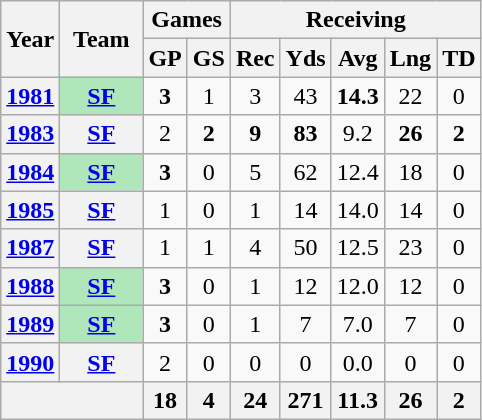<table class="wikitable" style="text-align:center">
<tr>
<th rowspan="2">Year</th>
<th rowspan="2">Team</th>
<th colspan="2">Games</th>
<th colspan="5">Receiving</th>
</tr>
<tr>
<th>GP</th>
<th>GS</th>
<th>Rec</th>
<th>Yds</th>
<th>Avg</th>
<th>Lng</th>
<th>TD</th>
</tr>
<tr>
<th><a href='#'>1981</a></th>
<th style="background:#afe6ba; width:3em;"><a href='#'>SF</a></th>
<td><strong>3</strong></td>
<td>1</td>
<td>3</td>
<td>43</td>
<td><strong>14.3</strong></td>
<td>22</td>
<td>0</td>
</tr>
<tr>
<th><a href='#'>1983</a></th>
<th><a href='#'>SF</a></th>
<td>2</td>
<td><strong>2</strong></td>
<td><strong>9</strong></td>
<td><strong>83</strong></td>
<td>9.2</td>
<td><strong>26</strong></td>
<td><strong>2</strong></td>
</tr>
<tr>
<th><a href='#'>1984</a></th>
<th style="background:#afe6ba; width:3em;"><a href='#'>SF</a></th>
<td><strong>3</strong></td>
<td>0</td>
<td>5</td>
<td>62</td>
<td>12.4</td>
<td>18</td>
<td>0</td>
</tr>
<tr>
<th><a href='#'>1985</a></th>
<th><a href='#'>SF</a></th>
<td>1</td>
<td>0</td>
<td>1</td>
<td>14</td>
<td>14.0</td>
<td>14</td>
<td>0</td>
</tr>
<tr>
<th><a href='#'>1987</a></th>
<th><a href='#'>SF</a></th>
<td>1</td>
<td>1</td>
<td>4</td>
<td>50</td>
<td>12.5</td>
<td>23</td>
<td>0</td>
</tr>
<tr>
<th><a href='#'>1988</a></th>
<th style="background:#afe6ba; width:3em;"><a href='#'>SF</a></th>
<td><strong>3</strong></td>
<td>0</td>
<td>1</td>
<td>12</td>
<td>12.0</td>
<td>12</td>
<td>0</td>
</tr>
<tr>
<th><a href='#'>1989</a></th>
<th style="background:#afe6ba; width:3em;"><a href='#'>SF</a></th>
<td><strong>3</strong></td>
<td>0</td>
<td>1</td>
<td>7</td>
<td>7.0</td>
<td>7</td>
<td>0</td>
</tr>
<tr>
<th><a href='#'>1990</a></th>
<th><a href='#'>SF</a></th>
<td>2</td>
<td>0</td>
<td>0</td>
<td>0</td>
<td>0.0</td>
<td>0</td>
<td>0</td>
</tr>
<tr>
<th colspan="2"></th>
<th>18</th>
<th>4</th>
<th>24</th>
<th>271</th>
<th>11.3</th>
<th>26</th>
<th>2</th>
</tr>
</table>
